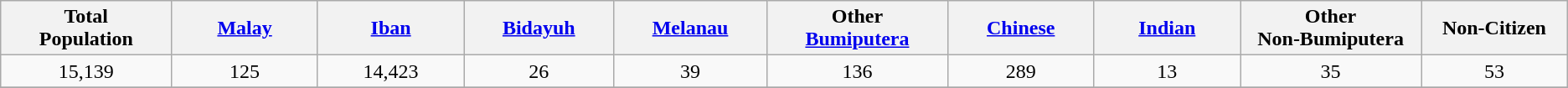<table class="wikitable" style="text-align:center">
<tr>
<th style="width:5%">Total <br>Population</th>
<th style="width:5%"><a href='#'>Malay</a></th>
<th style="width:5%"><a href='#'>Iban</a></th>
<th style="width:5%"><a href='#'>Bidayuh</a></th>
<th style="width:5%"><a href='#'>Melanau</a></th>
<th style="width:5%">Other <br><a href='#'>Bumiputera</a></th>
<th style="width:5%"><a href='#'>Chinese</a></th>
<th style="width:5%"><a href='#'>Indian</a></th>
<th style="width:5%">Other <br>Non-Bumiputera</th>
<th style="width:5%">Non-Citizen</th>
</tr>
<tr>
<td>15,139</td>
<td>125</td>
<td>14,423</td>
<td>26</td>
<td>39</td>
<td>136</td>
<td>289</td>
<td>13</td>
<td>35</td>
<td>53</td>
</tr>
<tr>
</tr>
</table>
